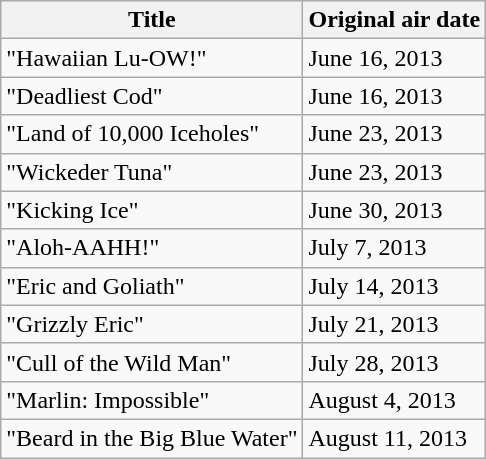<table class="wikitable">
<tr>
<th>Title</th>
<th>Original air date</th>
</tr>
<tr>
<td>"Hawaiian Lu-OW!"</td>
<td>June 16, 2013</td>
</tr>
<tr>
<td>"Deadliest Cod"</td>
<td>June 16, 2013</td>
</tr>
<tr>
<td>"Land of 10,000 Iceholes"</td>
<td>June 23, 2013</td>
</tr>
<tr>
<td>"Wickeder Tuna"</td>
<td>June 23, 2013</td>
</tr>
<tr>
<td>"Kicking Ice"</td>
<td>June 30, 2013</td>
</tr>
<tr>
<td>"Aloh-AAHH!"</td>
<td>July 7, 2013</td>
</tr>
<tr>
<td>"Eric and Goliath"</td>
<td>July 14, 2013</td>
</tr>
<tr>
<td>"Grizzly Eric"</td>
<td>July 21, 2013</td>
</tr>
<tr>
<td>"Cull of the Wild Man"</td>
<td>July 28, 2013</td>
</tr>
<tr>
<td>"Marlin: Impossible"</td>
<td>August 4, 2013</td>
</tr>
<tr>
<td>"Beard in the Big Blue Water"</td>
<td>August 11, 2013</td>
</tr>
</table>
